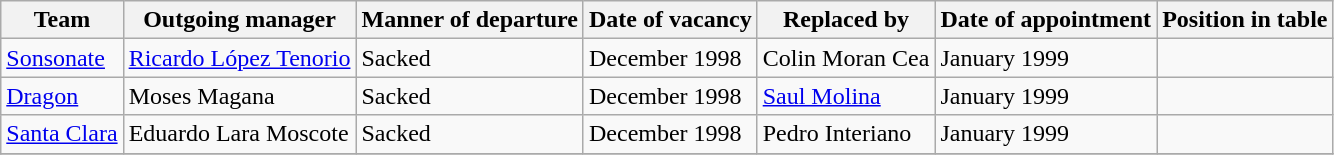<table class="wikitable">
<tr>
<th>Team</th>
<th>Outgoing manager</th>
<th>Manner of departure</th>
<th>Date of vacancy</th>
<th>Replaced by</th>
<th>Date of appointment</th>
<th>Position in table</th>
</tr>
<tr>
<td><a href='#'>Sonsonate</a></td>
<td> <a href='#'>Ricardo López Tenorio</a></td>
<td>Sacked</td>
<td>December 1998</td>
<td> Colin Moran Cea</td>
<td>January 1999</td>
<td></td>
</tr>
<tr>
<td><a href='#'>Dragon</a></td>
<td> Moses Magana</td>
<td>Sacked</td>
<td>December 1998</td>
<td> <a href='#'>Saul Molina</a></td>
<td>January 1999</td>
<td></td>
</tr>
<tr>
<td><a href='#'>Santa Clara</a></td>
<td> Eduardo Lara Moscote</td>
<td>Sacked</td>
<td>December 1998</td>
<td> Pedro Interiano</td>
<td>January 1999</td>
<td></td>
</tr>
<tr>
</tr>
</table>
